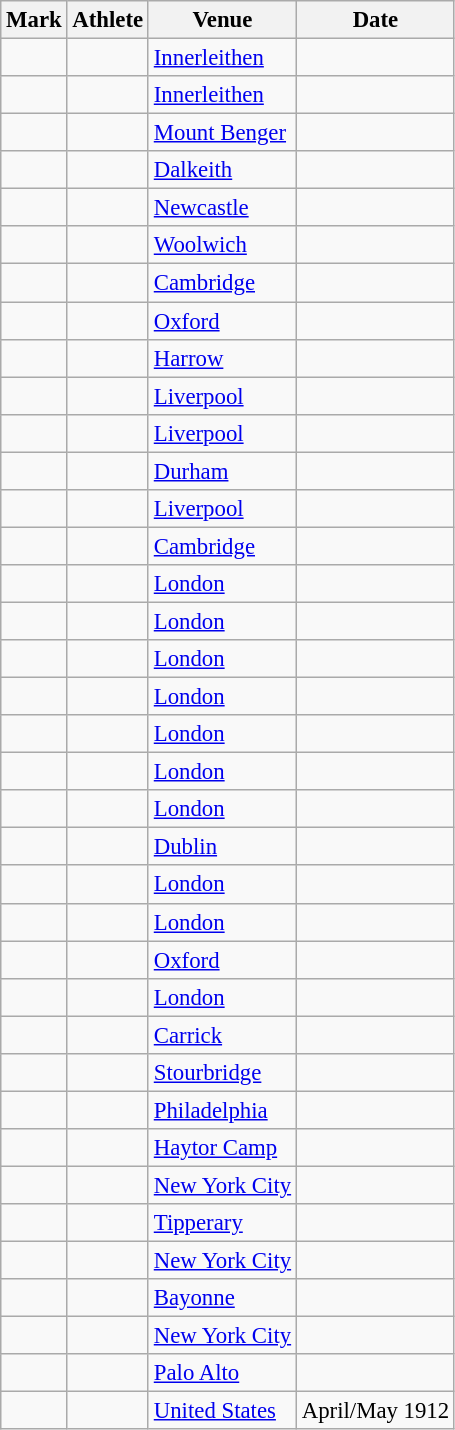<table class="wikitable" style="font-size:95%;">
<tr>
<th>Mark</th>
<th>Athlete</th>
<th>Venue</th>
<th>Date</th>
</tr>
<tr>
<td></td>
<td></td>
<td><a href='#'>Innerleithen</a></td>
<td></td>
</tr>
<tr>
<td></td>
<td></td>
<td><a href='#'>Innerleithen</a></td>
<td></td>
</tr>
<tr>
<td></td>
<td></td>
<td><a href='#'>Mount Benger</a></td>
<td></td>
</tr>
<tr>
<td></td>
<td></td>
<td><a href='#'>Dalkeith</a></td>
<td></td>
</tr>
<tr>
<td></td>
<td></td>
<td><a href='#'>Newcastle</a></td>
<td></td>
</tr>
<tr>
<td></td>
<td></td>
<td><a href='#'>Woolwich</a></td>
<td></td>
</tr>
<tr>
<td></td>
<td></td>
<td><a href='#'>Cambridge</a></td>
<td></td>
</tr>
<tr>
<td></td>
<td></td>
<td><a href='#'>Oxford</a></td>
<td></td>
</tr>
<tr>
<td></td>
<td></td>
<td><a href='#'>Harrow</a></td>
<td></td>
</tr>
<tr>
<td></td>
<td></td>
<td><a href='#'>Liverpool</a></td>
<td></td>
</tr>
<tr>
<td></td>
<td></td>
<td><a href='#'>Liverpool</a></td>
<td></td>
</tr>
<tr>
<td></td>
<td></td>
<td><a href='#'>Durham</a></td>
<td></td>
</tr>
<tr>
<td></td>
<td></td>
<td><a href='#'>Liverpool</a></td>
<td></td>
</tr>
<tr>
<td></td>
<td></td>
<td><a href='#'>Cambridge</a></td>
<td></td>
</tr>
<tr>
<td></td>
<td></td>
<td><a href='#'>London</a></td>
<td></td>
</tr>
<tr>
<td></td>
<td></td>
<td><a href='#'>London</a></td>
<td></td>
</tr>
<tr>
<td></td>
<td></td>
<td><a href='#'>London</a></td>
<td></td>
</tr>
<tr>
<td></td>
<td></td>
<td><a href='#'>London</a></td>
<td></td>
</tr>
<tr>
<td></td>
<td></td>
<td><a href='#'>London</a></td>
<td></td>
</tr>
<tr>
<td></td>
<td></td>
<td><a href='#'>London</a></td>
<td></td>
</tr>
<tr>
<td></td>
<td></td>
<td><a href='#'>London</a></td>
<td></td>
</tr>
<tr>
<td></td>
<td></td>
<td><a href='#'>Dublin</a></td>
<td></td>
</tr>
<tr>
<td></td>
<td></td>
<td><a href='#'>London</a></td>
<td></td>
</tr>
<tr>
<td></td>
<td></td>
<td><a href='#'>London</a></td>
<td></td>
</tr>
<tr>
<td></td>
<td></td>
<td><a href='#'>Oxford</a></td>
<td></td>
</tr>
<tr>
<td></td>
<td></td>
<td><a href='#'>London</a></td>
<td></td>
</tr>
<tr>
<td></td>
<td></td>
<td><a href='#'>Carrick</a></td>
<td></td>
</tr>
<tr>
<td></td>
<td></td>
<td><a href='#'>Stourbridge</a></td>
<td></td>
</tr>
<tr>
<td></td>
<td></td>
<td><a href='#'>Philadelphia</a></td>
<td></td>
</tr>
<tr>
<td></td>
<td></td>
<td><a href='#'>Haytor Camp</a></td>
<td></td>
</tr>
<tr>
<td></td>
<td></td>
<td><a href='#'>New York City</a></td>
<td></td>
</tr>
<tr>
<td></td>
<td></td>
<td><a href='#'>Tipperary</a></td>
<td></td>
</tr>
<tr>
<td></td>
<td></td>
<td><a href='#'>New York City</a></td>
<td></td>
</tr>
<tr>
<td></td>
<td></td>
<td><a href='#'>Bayonne</a></td>
<td></td>
</tr>
<tr>
<td></td>
<td></td>
<td><a href='#'>New York City</a></td>
<td></td>
</tr>
<tr>
<td></td>
<td></td>
<td><a href='#'>Palo Alto</a></td>
<td></td>
</tr>
<tr>
<td></td>
<td></td>
<td><a href='#'>United States</a></td>
<td>April/May 1912</td>
</tr>
</table>
